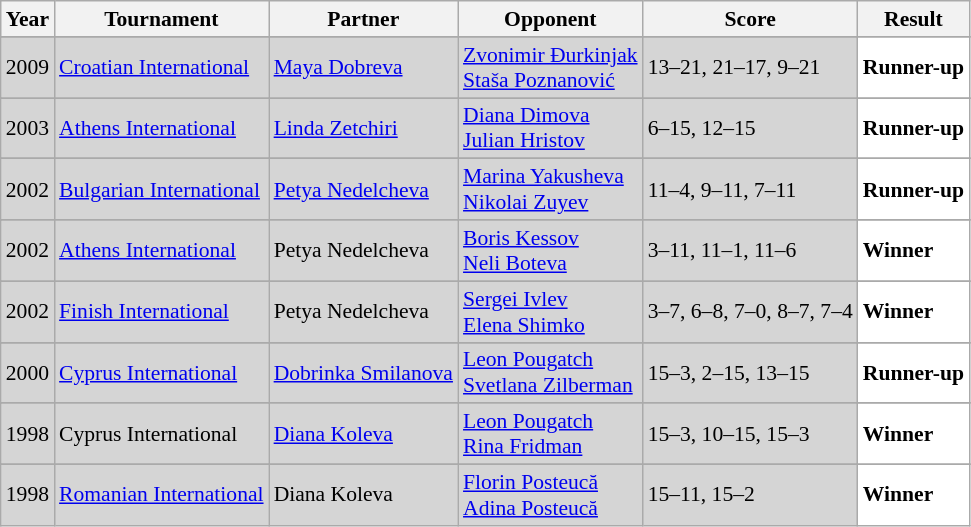<table class="sortable wikitable" style="font-size: 90%;">
<tr>
<th>Year</th>
<th>Tournament</th>
<th>Partner</th>
<th>Opponent</th>
<th>Score</th>
<th>Result</th>
</tr>
<tr>
</tr>
<tr style="background:#D5D5D5">
<td align="center">2009</td>
<td align="left"><a href='#'>Croatian International</a></td>
<td align="left"> <a href='#'>Maya Dobreva</a></td>
<td align="left"> <a href='#'>Zvonimir Đurkinjak</a> <br>  <a href='#'>Staša Poznanović</a></td>
<td align="left">13–21, 21–17, 9–21</td>
<td style="text-align:left; background:white"> <strong>Runner-up</strong></td>
</tr>
<tr>
</tr>
<tr style="background:#D5D5D5">
<td align="center">2003</td>
<td align="left"><a href='#'>Athens International</a></td>
<td align="left"> <a href='#'>Linda Zetchiri</a></td>
<td align="left"> <a href='#'>Diana Dimova</a> <br>  <a href='#'>Julian Hristov</a></td>
<td align="left">6–15, 12–15</td>
<td style="text-align:left; background:white"> <strong>Runner-up</strong></td>
</tr>
<tr>
</tr>
<tr style="background:#D5D5D5">
<td align="center">2002</td>
<td align="left"><a href='#'>Bulgarian International</a></td>
<td align="left"> <a href='#'>Petya Nedelcheva</a></td>
<td align="left"> <a href='#'>Marina Yakusheva</a> <br>  <a href='#'>Nikolai Zuyev</a></td>
<td align="left">11–4, 9–11, 7–11</td>
<td style="text-align:left; background:white"> <strong>Runner-up</strong></td>
</tr>
<tr>
</tr>
<tr style="background:#D5D5D5">
<td align="center">2002</td>
<td align="left"><a href='#'>Athens International</a></td>
<td align="left"> Petya Nedelcheva</td>
<td align="left"> <a href='#'>Boris Kessov</a><br> <a href='#'>Neli Boteva</a></td>
<td align="left">3–11, 11–1, 11–6</td>
<td style="text-align:left; background:white"> <strong>Winner</strong></td>
</tr>
<tr>
</tr>
<tr style="background:#D5D5D5">
<td align="center">2002</td>
<td align="left"><a href='#'>Finish International</a></td>
<td align="left"> Petya Nedelcheva</td>
<td align="left"> <a href='#'>Sergei Ivlev</a><br> <a href='#'>Elena Shimko</a></td>
<td align="left">3–7, 6–8, 7–0, 8–7, 7–4</td>
<td style="text-align:left; background:white"> <strong>Winner</strong></td>
</tr>
<tr>
</tr>
<tr style="background:#D5D5D5">
<td align="center">2000</td>
<td align="left"><a href='#'>Cyprus International</a></td>
<td align="left"> <a href='#'>Dobrinka Smilanova</a></td>
<td align="left"> <a href='#'>Leon Pougatch</a> <br>  <a href='#'>Svetlana Zilberman</a></td>
<td align="left">15–3, 2–15, 13–15</td>
<td style="text-align:left; background:white"> <strong>Runner-up</strong></td>
</tr>
<tr>
</tr>
<tr style="background:#D5D5D5">
<td align="center">1998</td>
<td align="left">Cyprus International</td>
<td align="left"> <a href='#'>Diana Koleva</a></td>
<td align="left"> <a href='#'>Leon Pougatch</a> <br>  <a href='#'>Rina Fridman</a></td>
<td align="left">15–3, 10–15, 15–3</td>
<td style="text-align:left; background:white"> <strong>Winner</strong></td>
</tr>
<tr>
</tr>
<tr style="background:#D5D5D5">
<td align="center">1998</td>
<td align="left"><a href='#'>Romanian International</a></td>
<td align="left"> Diana Koleva</td>
<td align="left"> <a href='#'>Florin Posteucă</a> <br>  <a href='#'>Adina Posteucă</a></td>
<td align="left">15–11, 15–2</td>
<td style="text-align:left; background:white"> <strong>Winner</strong></td>
</tr>
</table>
